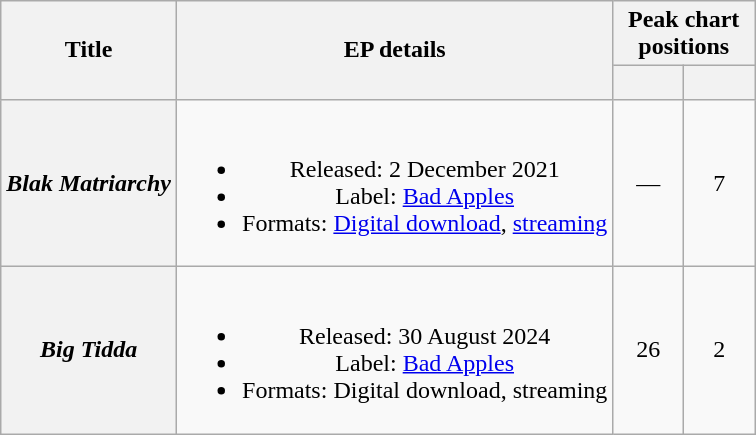<table class="wikitable plainrowheaders" style="text-align:center;">
<tr>
<th scope="col" rowspan="2">Title</th>
<th scope="col" rowspan="2">EP details</th>
<th scope="col" colspan="2">Peak chart positions</th>
</tr>
<tr>
<th scope="col" style="width:3em;font-size:85%;"><a href='#'></a><br></th>
<th scope="col" style="width:3em;font-size:85%;"><a href='#'></a><br></th>
</tr>
<tr>
<th scope="row"><em>Blak Matriarchy</em></th>
<td><br><ul><li>Released: 2 December 2021</li><li>Label: <a href='#'>Bad Apples</a></li><li>Formats: <a href='#'>Digital download</a>, <a href='#'>streaming</a></li></ul></td>
<td>—</td>
<td>7</td>
</tr>
<tr>
<th scope="row"><em>Big Tidda</em></th>
<td><br><ul><li>Released: 30 August 2024</li><li>Label: <a href='#'>Bad Apples</a></li><li>Formats: Digital download, streaming</li></ul></td>
<td>26</td>
<td>2</td>
</tr>
</table>
